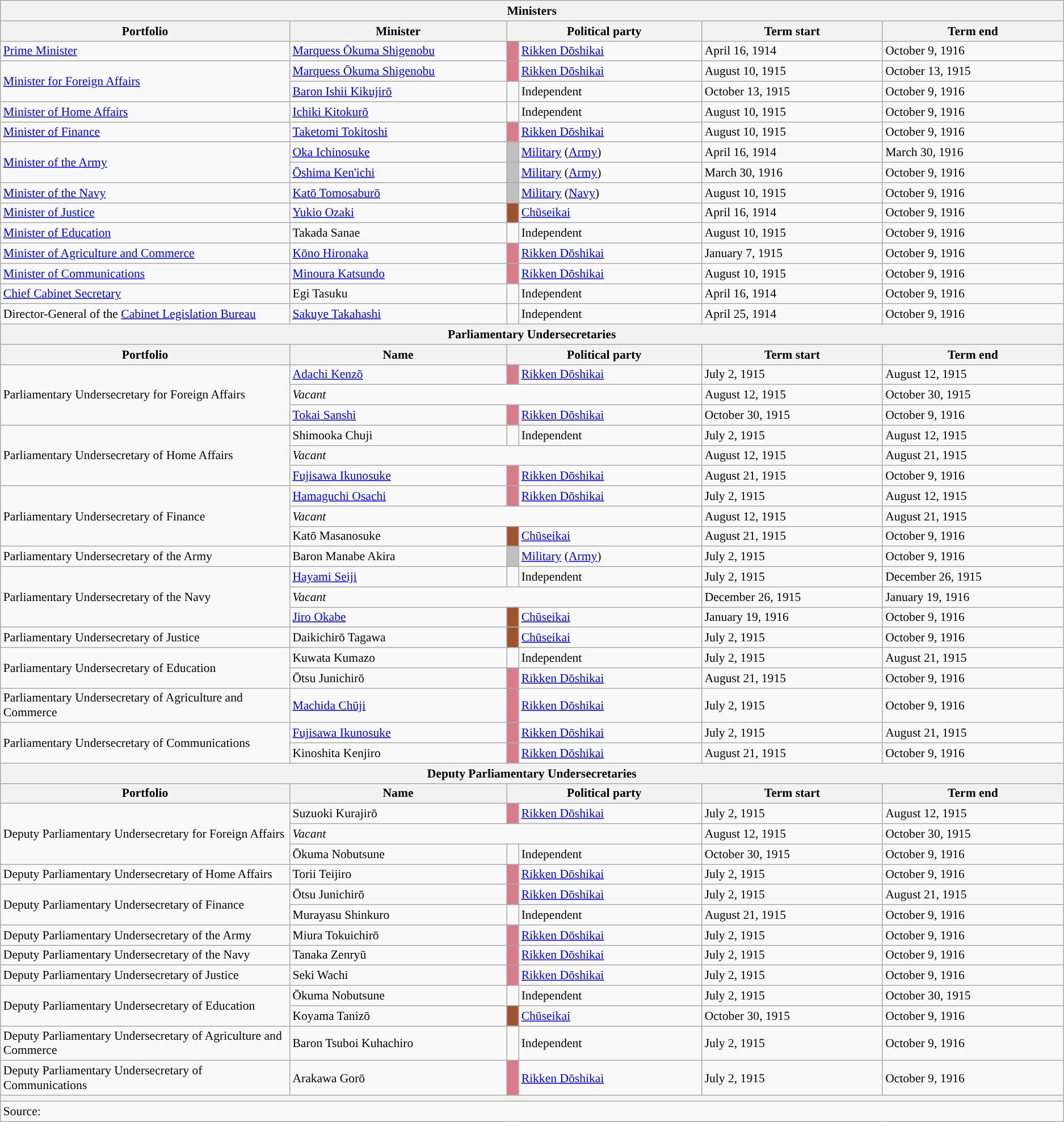<table class="wikitable unsortable" style="font-size: 90%;">
<tr>
<th colspan="6">Ministers</th>
</tr>
<tr>
<th scope="col" width="20%">Portfolio</th>
<th scope="col" width="15%">Minister</th>
<th colspan="2" scope="col" width="13.5%">Political party</th>
<th scope="col" width="12.5%">Term start</th>
<th scope="col" width="12.5%">Term end</th>
</tr>
<tr>
<td style="text-align: left;"><a href='#'>Prime Minister</a></td>
<td><a href='#'>Marquess Ōkuma Shigenobu</a></td>
<td style="background:#DA7B8B;"></td>
<td><a href='#'>Rikken Dōshikai</a></td>
<td>April 16, 1914</td>
<td>October 9, 1916</td>
</tr>
<tr>
<td rowspan="2"><a href='#'>Minister for Foreign Affairs</a></td>
<td><a href='#'>Marquess Ōkuma Shigenobu</a></td>
<td style="background:#DA7B8B;"></td>
<td><a href='#'>Rikken Dōshikai</a></td>
<td>August 10, 1915</td>
<td>October 13, 1915</td>
</tr>
<tr>
<td><a href='#'>Baron Ishii Kikujirō</a></td>
<td style="color:inherit;background:"></td>
<td>Independent</td>
<td>October 13, 1915</td>
<td>October 9, 1916</td>
</tr>
<tr>
<td><a href='#'>Minister of Home Affairs</a></td>
<td><a href='#'>Ichiki Kitokurō</a></td>
<td style="color:inherit;background:"></td>
<td>Independent</td>
<td>August 10, 1915</td>
<td>October 9, 1916</td>
</tr>
<tr>
<td><a href='#'>Minister of Finance</a></td>
<td><a href='#'>Taketomi Tokitoshi</a></td>
<td style="background:#DA7B8B;"></td>
<td><a href='#'>Rikken Dōshikai</a></td>
<td>August 10, 1915</td>
<td>October 9, 1916</td>
</tr>
<tr>
<td rowspan="2"><a href='#'>Minister of the Army</a></td>
<td><a href='#'>Oka Ichinosuke</a></td>
<td style="color:inherit;background:#bfbfbf"></td>
<td><a href='#'>Military</a> (<a href='#'>Army</a>)</td>
<td>April 16, 1914</td>
<td>March 30, 1916</td>
</tr>
<tr>
<td><a href='#'>Ōshima Ken'ichi</a></td>
<td style="color:inherit;background:#bfbfbf"></td>
<td><a href='#'>Military</a> (<a href='#'>Army</a>)</td>
<td>March 30, 1916</td>
<td>October 9, 1916</td>
</tr>
<tr>
<td><a href='#'>Minister of the Navy</a></td>
<td><a href='#'>Katō Tomosaburō</a></td>
<td style="color:inherit;background:#bfbfbf"></td>
<td><a href='#'>Military</a> (<a href='#'>Navy</a>)</td>
<td>August 10, 1915</td>
<td>October 9, 1916</td>
</tr>
<tr>
<td><a href='#'>Minister of Justice</a></td>
<td><a href='#'>Yukio Ozaki</a></td>
<td style="background:#A0522D;"></td>
<td><a href='#'>Chūseikai</a></td>
<td>April 16, 1914</td>
<td>October 9, 1916</td>
</tr>
<tr>
<td><a href='#'>Minister of Education</a></td>
<td>Takada Sanae</td>
<td style="color:inherit;background:"></td>
<td>Independent</td>
<td>August 10, 1915</td>
<td>October 9, 1916</td>
</tr>
<tr>
<td><a href='#'>Minister of Agriculture and Commerce</a></td>
<td><a href='#'>Kōno Hironaka</a></td>
<td style="background:#DA7B8B;"></td>
<td><a href='#'>Rikken Dōshikai</a></td>
<td>January 7, 1915</td>
<td>October 9, 1916</td>
</tr>
<tr>
<td><a href='#'>Minister of Communications</a></td>
<td><a href='#'>Minoura Katsundo</a></td>
<td style="background:#DA7B8B;"></td>
<td><a href='#'>Rikken Dōshikai</a></td>
<td>August 10, 1915</td>
<td>October 9, 1916</td>
</tr>
<tr>
<td><a href='#'>Chief Cabinet Secretary</a></td>
<td>Egi Tasuku</td>
<td style="color:inherit;background:"></td>
<td>Independent</td>
<td>April 16, 1914</td>
<td>October 9, 1916</td>
</tr>
<tr>
<td>Director-General of the <a href='#'>Cabinet Legislation Bureau</a></td>
<td><a href='#'>Sakuye Takahashi</a></td>
<td style="color:inherit;background:"></td>
<td>Independent</td>
<td>April 25, 1914</td>
<td>October 9, 1916</td>
</tr>
<tr>
<th colspan="6">Parliamentary Undersecretaries</th>
</tr>
<tr>
<th>Portfolio</th>
<th>Name</th>
<th colspan="2">Political party</th>
<th>Term start</th>
<th>Term end</th>
</tr>
<tr>
<td rowspan="3">Parliamentary Undersecretary for Foreign Affairs</td>
<td><a href='#'>Adachi Kenzō</a></td>
<td style="background:#DA7B8B;"></td>
<td><a href='#'>Rikken Dōshikai</a></td>
<td>July 2, 1915</td>
<td>August 12, 1915</td>
</tr>
<tr>
<td colspan="3"><em>Vacant</em></td>
<td>August 12, 1915</td>
<td>October 30, 1915</td>
</tr>
<tr>
<td><a href='#'>Tokai Sanshi</a></td>
<td style="background:#DA7B8B;"></td>
<td><a href='#'>Rikken Dōshikai</a></td>
<td>October 30, 1915</td>
<td>October 9, 1916</td>
</tr>
<tr>
<td rowspan="3">Parliamentary Undersecretary of Home Affairs</td>
<td>Shimooka Chuji</td>
<td style="color:inherit;background:"></td>
<td>Independent</td>
<td>July 2, 1915</td>
<td>August 12, 1915</td>
</tr>
<tr>
<td colspan="3"><em>Vacant</em></td>
<td>August 12, 1915</td>
<td>August 21, 1915</td>
</tr>
<tr>
<td><a href='#'>Fujisawa Ikunosuke</a></td>
<td style="background:#DA7B8B;"></td>
<td><a href='#'>Rikken Dōshikai</a></td>
<td>August 21, 1915</td>
<td>October 9, 1916</td>
</tr>
<tr>
<td rowspan="3">Parliamentary Undersecretary of Finance</td>
<td><a href='#'>Hamaguchi Osachi</a></td>
<td style="background:#DA7B8B;"></td>
<td><a href='#'>Rikken Dōshikai</a></td>
<td>July 2, 1915</td>
<td>August 12, 1915</td>
</tr>
<tr>
<td colspan="3"><em>Vacant</em></td>
<td>August 12, 1915</td>
<td>August 21, 1915</td>
</tr>
<tr>
<td>Katō Masanosuke</td>
<td style="background:#A0522D;"></td>
<td><a href='#'>Chūseikai</a></td>
<td>August 21, 1915</td>
<td>October 9, 1916</td>
</tr>
<tr>
<td>Parliamentary Undersecretary of the Army</td>
<td>Baron Manabe Akira</td>
<td style="color:inherit;background:#bfbfbf"></td>
<td><a href='#'>Military</a> (<a href='#'>Army</a>)</td>
<td>July 2, 1915</td>
<td>October 9, 1916</td>
</tr>
<tr>
<td rowspan="3">Parliamentary Undersecretary of the Navy</td>
<td><a href='#'>Hayami Seiji</a></td>
<td style="color:inherit;background:"></td>
<td>Independent</td>
<td>July 2, 1915</td>
<td>December 26, 1915</td>
</tr>
<tr>
<td colspan="3"><em>Vacant</em></td>
<td>December 26, 1915</td>
<td>January 19, 1916</td>
</tr>
<tr>
<td><a href='#'>Jiro Okabe</a></td>
<td style="background:#A0522D;"></td>
<td><a href='#'>Chūseikai</a></td>
<td>January 19, 1916</td>
<td>October 9, 1916</td>
</tr>
<tr>
<td>Parliamentary Undersecretary of Justice</td>
<td>Daikichirō Tagawa</td>
<td style="background:#A0522D;"></td>
<td><a href='#'>Chūseikai</a></td>
<td>July 2, 1915</td>
<td>October 9, 1916</td>
</tr>
<tr>
<td rowspan="2">Parliamentary Undersecretary of Education</td>
<td>Kuwata Kumazo</td>
<td style="color:inherit;background:"></td>
<td>Independent</td>
<td>July 2, 1915</td>
<td>August 21, 1915</td>
</tr>
<tr>
<td>Ōtsu Junichirō</td>
<td style="background:#DA7B8B;"></td>
<td><a href='#'>Rikken Dōshikai</a></td>
<td>August 21, 1915</td>
<td>October 9, 1916</td>
</tr>
<tr>
<td>Parliamentary Undersecretary of Agriculture and Commerce</td>
<td><a href='#'>Machida Chūji</a></td>
<td style="background:#DA7B8B;"></td>
<td><a href='#'>Rikken Dōshikai</a></td>
<td>July 2, 1915</td>
<td>October 9, 1916</td>
</tr>
<tr>
<td rowspan="2">Parliamentary Undersecretary of Communications</td>
<td><a href='#'>Fujisawa Ikunosuke</a></td>
<td style="background:#DA7B8B;"></td>
<td><a href='#'>Rikken Dōshikai</a></td>
<td>July 2, 1915</td>
<td>August 21, 1915</td>
</tr>
<tr>
<td>Kinoshita Kenjiro</td>
<td style="background:#DA7B8B;"></td>
<td><a href='#'>Rikken Dōshikai</a></td>
<td>August 21, 1915</td>
<td>October 9, 1916</td>
</tr>
<tr>
<th colspan="6">Deputy Parliamentary Undersecretaries</th>
</tr>
<tr>
<th>Portfolio</th>
<th>Name</th>
<th colspan="2">Political party</th>
<th>Term start</th>
<th>Term end</th>
</tr>
<tr>
<td rowspan="3">Deputy Parliamentary Undersecretary for Foreign Affairs</td>
<td>Suzuoki Kurajirō</td>
<td style="background:#DA7B8B;"></td>
<td><a href='#'>Rikken Dōshikai</a></td>
<td>July 2, 1915</td>
<td>August 12, 1915</td>
</tr>
<tr>
<td colspan="3"><em>Vacant</em></td>
<td>August 12, 1915</td>
<td>October 30, 1915</td>
</tr>
<tr>
<td>Ōkuma Nobutsune</td>
<td style="color:inherit;background:"></td>
<td>Independent</td>
<td>October 30, 1915</td>
<td>October 9, 1916</td>
</tr>
<tr>
<td>Deputy Parliamentary Undersecretary of Home Affairs</td>
<td>Torii Teijiro</td>
<td style="background:#DA7B8B;"></td>
<td><a href='#'>Rikken Dōshikai</a></td>
<td>July 2, 1915</td>
<td>October 9, 1916</td>
</tr>
<tr>
<td rowspan="2">Deputy Parliamentary Undersecretary of Finance</td>
<td>Ōtsu Junichirō</td>
<td style="background:#DA7B8B;"></td>
<td><a href='#'>Rikken Dōshikai</a></td>
<td>July 2, 1915</td>
<td>August 21, 1915</td>
</tr>
<tr>
<td>Murayasu Shinkuro</td>
<td style="color:inherit;background:"></td>
<td>Independent</td>
<td>August 21, 1915</td>
<td>October 9, 1916</td>
</tr>
<tr>
<td>Deputy Parliamentary Undersecretary of the Army</td>
<td>Miura Tokuichirō</td>
<td style="background:#DA7B8B;"></td>
<td><a href='#'>Rikken Dōshikai</a></td>
<td>July 2, 1915</td>
<td>October 9, 1916</td>
</tr>
<tr>
<td>Deputy Parliamentary Undersecretary of the Navy</td>
<td>Tanaka Zenryū</td>
<td style="background:#DA7B8B;"></td>
<td><a href='#'>Rikken Dōshikai</a></td>
<td>July 2, 1915</td>
<td>October 9, 1916</td>
</tr>
<tr>
<td>Deputy Parliamentary Undersecretary of Justice</td>
<td>Seki Wachi</td>
<td style="background:#DA7B8B;"></td>
<td><a href='#'>Rikken Dōshikai</a></td>
<td>July 2, 1915</td>
<td>October 9, 1916</td>
</tr>
<tr>
<td rowspan="2">Deputy Parliamentary Undersecretary of Education</td>
<td>Ōkuma Nobutsune</td>
<td style="color:inherit;background:"></td>
<td>Independent</td>
<td>July 2, 1915</td>
<td>October 30, 1915</td>
</tr>
<tr>
<td>Koyama Tanizō</td>
<td style="background:#A0522D;"></td>
<td><a href='#'>Chūseikai</a></td>
<td>October 30, 1915</td>
<td>October 9, 1916</td>
</tr>
<tr>
<td>Deputy Parliamentary Undersecretary of Agriculture and Commerce</td>
<td>Baron Tsuboi Kuhachiro</td>
<td style="color:inherit;background:"></td>
<td>Independent</td>
<td>July 2, 1915</td>
<td>October 9, 1916</td>
</tr>
<tr>
<td>Deputy Parliamentary Undersecretary of Communications</td>
<td>Arakawa Gorō</td>
<td style="background:#DA7B8B;"></td>
<td><a href='#'>Rikken Dōshikai</a></td>
<td>July 2, 1915</td>
<td>October 9, 1916</td>
</tr>
<tr>
<th colspan="6"></th>
</tr>
<tr>
<td colspan="6">Source:</td>
</tr>
</table>
